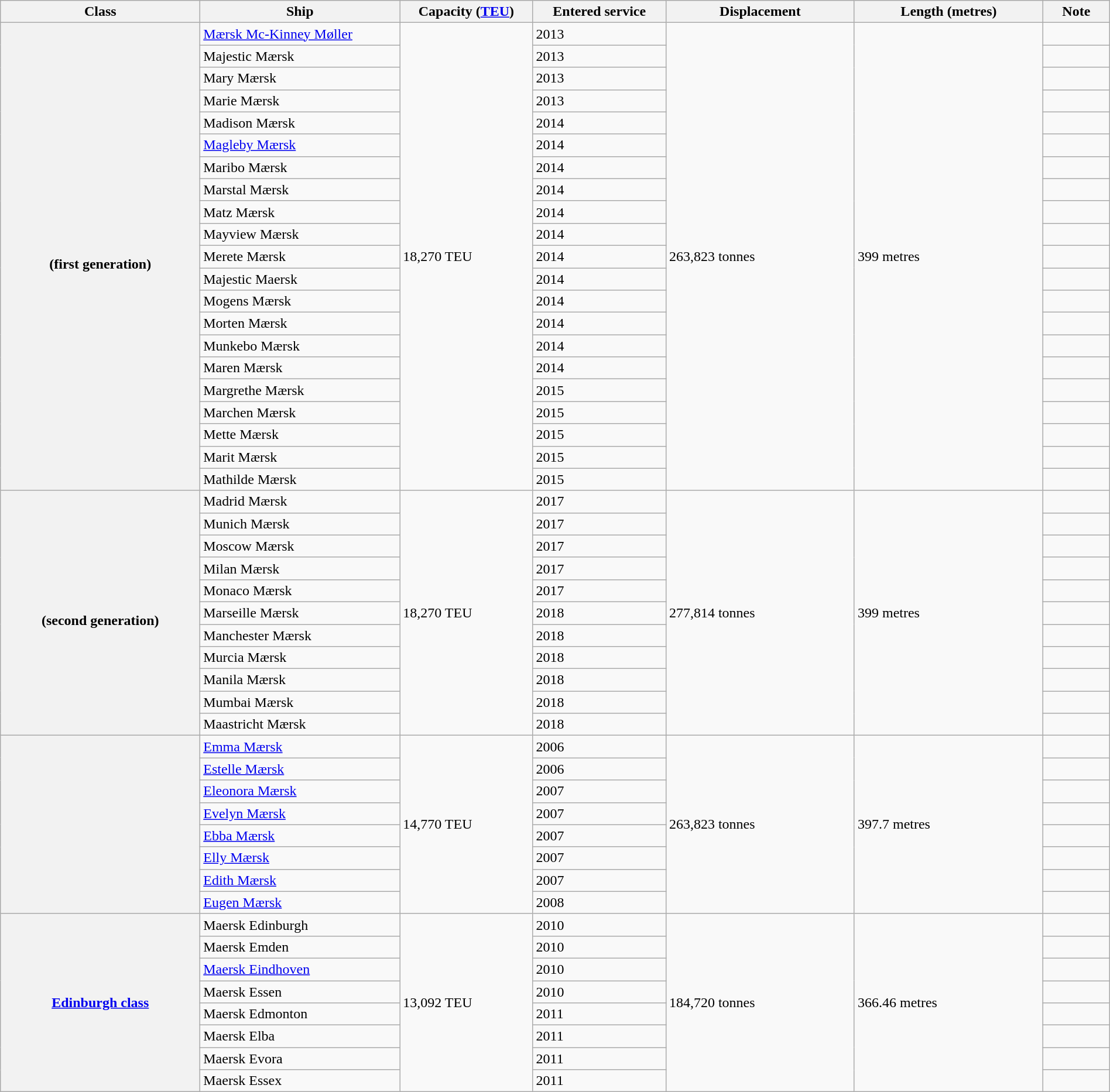<table class="wikitable" style="margin:auto; width:100%;">
<tr>
<th style="text-align:center; width:18%;">Class</th>
<th style="text-align:center; width:18%;">Ship</th>
<th style="text-align:center; width:12%;">Capacity (<a href='#'>TEU</a>)</th>
<th style="text-align:center; width:12%;">Entered service</th>
<th style="text-align:center; width:17%;">Displacement</th>
<th style="text-align:center; width:17%;">Length (metres)</th>
<th style="text-align:center; width:6%;">Note</th>
</tr>
<tr>
<th rowspan="21"><br>(first generation)</th>
<td><a href='#'>Mærsk Mc-Kinney Møller</a></td>
<td rowspan="21">18,270 TEU</td>
<td>2013</td>
<td rowspan="21">263,823 tonnes</td>
<td rowspan="21">399 metres</td>
<td></td>
</tr>
<tr>
<td>Majestic Mærsk</td>
<td>2013</td>
<td></td>
</tr>
<tr>
<td>Mary Mærsk</td>
<td>2013</td>
<td></td>
</tr>
<tr>
<td>Marie Mærsk</td>
<td>2013</td>
<td></td>
</tr>
<tr>
<td>Madison Mærsk</td>
<td>2014</td>
<td></td>
</tr>
<tr>
<td><a href='#'>Magleby Mærsk</a></td>
<td>2014</td>
<td></td>
</tr>
<tr>
<td>Maribo Mærsk</td>
<td>2014</td>
<td></td>
</tr>
<tr>
<td>Marstal Mærsk</td>
<td>2014</td>
<td></td>
</tr>
<tr>
<td>Matz Mærsk</td>
<td>2014</td>
<td></td>
</tr>
<tr>
<td>Mayview Mærsk</td>
<td>2014</td>
<td></td>
</tr>
<tr>
<td>Merete Mærsk</td>
<td>2014</td>
<td></td>
</tr>
<tr>
<td>Majestic Maersk</td>
<td>2014</td>
<td></td>
</tr>
<tr>
<td>Mogens Mærsk</td>
<td>2014</td>
<td></td>
</tr>
<tr>
<td>Morten Mærsk</td>
<td>2014</td>
<td></td>
</tr>
<tr>
<td>Munkebo Mærsk</td>
<td>2014</td>
<td></td>
</tr>
<tr>
<td>Maren Mærsk</td>
<td>2014</td>
<td></td>
</tr>
<tr>
<td>Margrethe Mærsk</td>
<td>2015</td>
<td></td>
</tr>
<tr>
<td>Marchen Mærsk</td>
<td>2015</td>
<td></td>
</tr>
<tr>
<td>Mette Mærsk</td>
<td>2015</td>
<td></td>
</tr>
<tr>
<td>Marit Mærsk</td>
<td>2015</td>
<td></td>
</tr>
<tr>
<td>Mathilde Mærsk</td>
<td>2015</td>
<td></td>
</tr>
<tr>
<th rowspan="11"><br>(second generation)</th>
<td>Madrid Mærsk</td>
<td rowspan="11">18,270 TEU</td>
<td>2017</td>
<td rowspan="11">277,814 tonnes</td>
<td rowspan="11">399 metres</td>
</tr>
<tr>
<td>Munich Mærsk</td>
<td>2017</td>
<td></td>
</tr>
<tr>
<td>Moscow Mærsk</td>
<td>2017</td>
<td></td>
</tr>
<tr>
<td>Milan Mærsk</td>
<td>2017</td>
<td></td>
</tr>
<tr>
<td>Monaco Mærsk</td>
<td>2017</td>
<td></td>
</tr>
<tr>
<td>Marseille Mærsk</td>
<td>2018</td>
<td></td>
</tr>
<tr>
<td>Manchester Mærsk</td>
<td>2018</td>
<td></td>
</tr>
<tr>
<td>Murcia Mærsk</td>
<td>2018</td>
<td></td>
</tr>
<tr>
<td>Manila Mærsk</td>
<td>2018</td>
<td></td>
</tr>
<tr>
<td>Mumbai Mærsk</td>
<td>2018</td>
<td></td>
</tr>
<tr>
<td>Maastricht Mærsk</td>
<td>2018</td>
<td></td>
</tr>
<tr>
<th rowspan="8"></th>
<td><a href='#'>Emma Mærsk</a></td>
<td rowspan="8">14,770 TEU</td>
<td>2006</td>
<td rowspan="8">263,823 tonnes</td>
<td rowspan="8">397.7 metres</td>
</tr>
<tr>
<td><a href='#'>Estelle Mærsk</a></td>
<td>2006</td>
<td></td>
</tr>
<tr>
<td><a href='#'>Eleonora Mærsk</a></td>
<td>2007</td>
<td></td>
</tr>
<tr>
<td><a href='#'>Evelyn Mærsk</a></td>
<td>2007</td>
<td></td>
</tr>
<tr>
<td><a href='#'>Ebba Mærsk</a></td>
<td>2007</td>
<td></td>
</tr>
<tr>
<td><a href='#'>Elly Mærsk</a></td>
<td>2007</td>
<td></td>
</tr>
<tr>
<td><a href='#'>Edith Mærsk</a></td>
<td>2007</td>
<td></td>
</tr>
<tr>
<td><a href='#'>Eugen Mærsk</a></td>
<td>2008</td>
<td></td>
</tr>
<tr>
<th rowspan="8"><a href='#'>Edinburgh class</a></th>
<td>Maersk Edinburgh</td>
<td rowspan="8">13,092 TEU</td>
<td>2010</td>
<td rowspan="8">184,720 tonnes</td>
<td rowspan="8">366.46 metres</td>
</tr>
<tr>
<td>Maersk Emden</td>
<td>2010</td>
<td></td>
</tr>
<tr>
<td><a href='#'>Maersk Eindhoven</a></td>
<td>2010</td>
<td></td>
</tr>
<tr>
<td>Maersk Essen</td>
<td>2010</td>
<td></td>
</tr>
<tr>
<td>Maersk Edmonton</td>
<td>2011</td>
<td></td>
</tr>
<tr>
<td>Maersk Elba</td>
<td>2011</td>
<td></td>
</tr>
<tr>
<td>Maersk Evora</td>
<td>2011</td>
<td></td>
</tr>
<tr>
<td>Maersk Essex</td>
<td>2011</td>
<td></td>
</tr>
</table>
